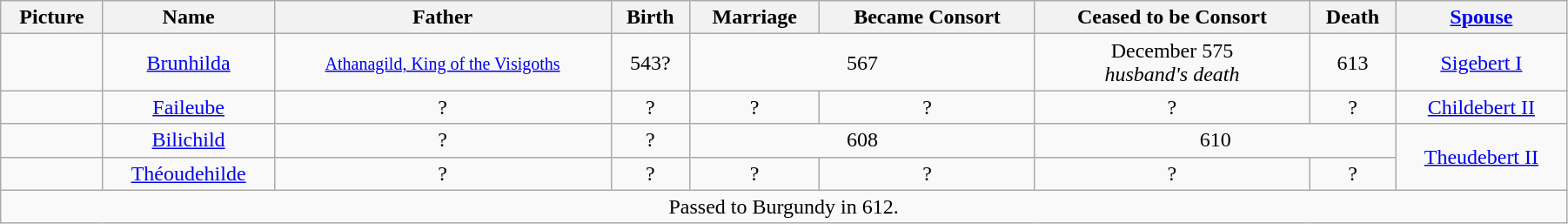<table width=95% class="wikitable">
<tr>
<th>Picture</th>
<th>Name</th>
<th>Father</th>
<th>Birth</th>
<th>Marriage</th>
<th>Became Consort</th>
<th>Ceased to be Consort</th>
<th>Death</th>
<th><a href='#'>Spouse</a></th>
</tr>
<tr>
<td align="center"></td>
<td align="center"><a href='#'>Brunhilda</a></td>
<td align="center"><small><a href='#'>Athanagild, King of the Visigoths</a></small></td>
<td align="center">543?</td>
<td align="center" colspan="2">567</td>
<td align="center">December 575<br><em>husband's death</em></td>
<td align="center">613</td>
<td align="center"><a href='#'>Sigebert I</a></td>
</tr>
<tr>
<td align="center"></td>
<td align="center"><a href='#'>Faileube</a></td>
<td align="center">?</td>
<td align="center">?</td>
<td align="center">?</td>
<td align="center">?</td>
<td align="center">?</td>
<td align="center">?</td>
<td align="center"><a href='#'>Childebert II</a></td>
</tr>
<tr>
<td align="center"></td>
<td align="center"><a href='#'>Bilichild</a></td>
<td align="center">?</td>
<td align="center">?</td>
<td align="center" colspan="2">608</td>
<td align="center" colspan="2">610</td>
<td align="center" rowspan="2"><a href='#'>Theudebert II</a></td>
</tr>
<tr>
<td align="center"></td>
<td align="center"><a href='#'>Théoudehilde</a></td>
<td align="center">?</td>
<td align="center">?</td>
<td align="center">?</td>
<td align="center">?</td>
<td align="center">?</td>
<td align="center">?</td>
</tr>
<tr>
<td align="center" colspan="9">Passed to Burgundy in 612.</td>
</tr>
</table>
